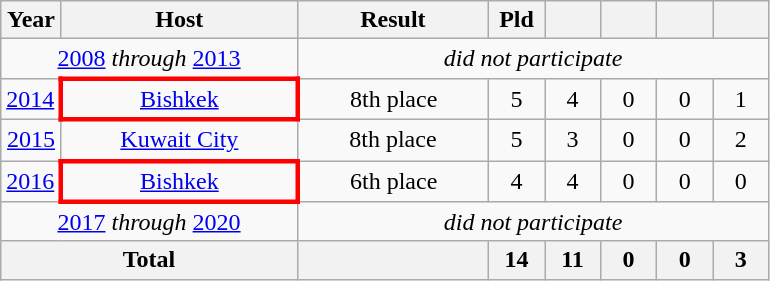<table class="wikitable" style="text-align:center">
<tr>
<th width=30>Year</th>
<th width=150>Host</th>
<th width=120>Result</th>
<th width=30>Pld</th>
<th width=30></th>
<th width=30></th>
<th width=30></th>
<th width=30></th>
</tr>
<tr>
<td colspan=2><a href='#'>2008</a> <em>through</em> <a href='#'>2013</a></td>
<td colspan=6><em>did not participate</em></td>
</tr>
<tr>
<td><a href='#'>2014</a></td>
<td style="border: 3px solid red"> <a href='#'>Bishkek</a></td>
<td>8th place<br></td>
<td>5</td>
<td>4</td>
<td>0</td>
<td>0</td>
<td>1</td>
</tr>
<tr>
<td><a href='#'>2015</a></td>
<td> <a href='#'>Kuwait City</a></td>
<td>8th place<br></td>
<td>5</td>
<td>3</td>
<td>0</td>
<td>0</td>
<td>2</td>
</tr>
<tr>
<td><a href='#'>2016</a></td>
<td style="border: 3px solid red"> <a href='#'>Bishkek</a></td>
<td>6th place<br></td>
<td>4</td>
<td>4</td>
<td>0</td>
<td>0</td>
<td>0</td>
</tr>
<tr>
<td colspan=2><a href='#'>2017</a> <em>through</em> <a href='#'>2020</a></td>
<td colspan=6><em>did not participate</em></td>
</tr>
<tr>
<th colspan=2>Total</th>
<th></th>
<th>14</th>
<th>11</th>
<th>0</th>
<th>0</th>
<th>3</th>
</tr>
</table>
